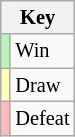<table class="wikitable" style="font-size: 85%">
<tr>
<th colspan="2">Key</th>
</tr>
<tr>
<td bgcolor=#BBF3BB></td>
<td>Win</td>
</tr>
<tr>
<td bgcolor=#FFFFBB></td>
<td>Draw</td>
</tr>
<tr>
<td bgcolor=#FFBBBB></td>
<td>Defeat</td>
</tr>
</table>
